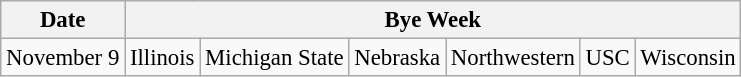<table class="wikitable" style="font-size:95%;">
<tr>
<th>Date</th>
<th colspan="6">Bye Week</th>
</tr>
<tr>
<td>November 9</td>
<td>Illinois</td>
<td>Michigan State</td>
<td>Nebraska</td>
<td>Northwestern</td>
<td>USC</td>
<td>Wisconsin</td>
</tr>
</table>
